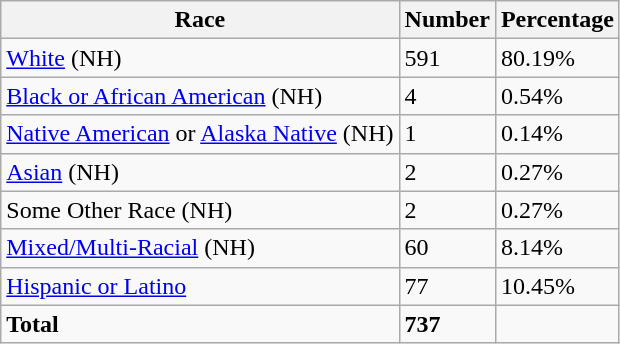<table class="wikitable">
<tr>
<th>Race</th>
<th>Number</th>
<th>Percentage</th>
</tr>
<tr>
<td><a href='#'>White</a> (NH)</td>
<td>591</td>
<td>80.19%</td>
</tr>
<tr>
<td><a href='#'>Black or African American</a> (NH)</td>
<td>4</td>
<td>0.54%</td>
</tr>
<tr>
<td><a href='#'>Native American</a> or <a href='#'>Alaska Native</a> (NH)</td>
<td>1</td>
<td>0.14%</td>
</tr>
<tr>
<td><a href='#'>Asian</a> (NH)</td>
<td>2</td>
<td>0.27%</td>
</tr>
<tr>
<td>Some Other Race (NH)</td>
<td>2</td>
<td>0.27%</td>
</tr>
<tr>
<td><a href='#'>Mixed/Multi-Racial</a> (NH)</td>
<td>60</td>
<td>8.14%</td>
</tr>
<tr>
<td><a href='#'>Hispanic or Latino</a></td>
<td>77</td>
<td>10.45%</td>
</tr>
<tr>
<td><strong>Total</strong></td>
<td><strong>737</strong></td>
<td></td>
</tr>
</table>
